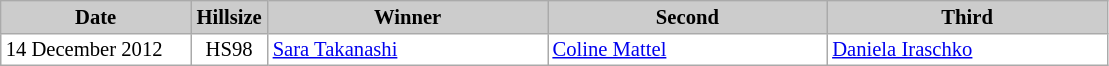<table class="wikitable plainrowheaders" style="background:#fff; font-size:86%; line-height:15px; border:grey solid 1px; border-collapse:collapse;">
<tr style="background:#ccc; text-align:center;">
<th style="background:#ccc;" width="120">Date</th>
<th style="background:#ccc;" width="45">Hillsize</th>
<th style="background:#ccc;" width="180">Winner</th>
<th style="background:#ccc;" width="180">Second</th>
<th style="background:#ccc;" width="180">Third</th>
</tr>
<tr>
<td>14 December 2012</td>
<td style="text-align: center;">HS98</td>
<td> <a href='#'>Sara Takanashi</a></td>
<td> <a href='#'>Coline Mattel</a></td>
<td> <a href='#'>Daniela Iraschko</a></td>
</tr>
</table>
